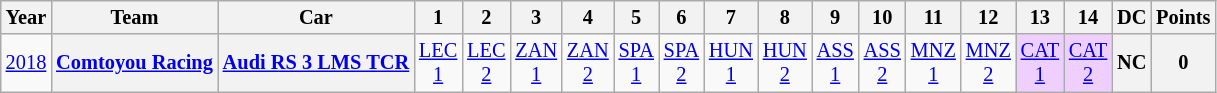<table class="wikitable" style="text-align:center; font-size:85%">
<tr>
<th>Year</th>
<th>Team</th>
<th>Car</th>
<th>1</th>
<th>2</th>
<th>3</th>
<th>4</th>
<th>5</th>
<th>6</th>
<th>7</th>
<th>8</th>
<th>9</th>
<th>10</th>
<th>11</th>
<th>12</th>
<th>13</th>
<th>14</th>
<th>DC</th>
<th>Points</th>
</tr>
<tr>
<td><a href='#'>2018</a></td>
<th nowrap><a href='#'>Comtoyou Racing</a></th>
<th nowrap><a href='#'>Audi RS 3 LMS TCR</a></th>
<td><a href='#'>LEC<br>1</a></td>
<td><a href='#'>LEC<br>2</a></td>
<td><a href='#'>ZAN<br>1</a></td>
<td><a href='#'>ZAN<br>2</a></td>
<td><a href='#'>SPA<br>1</a></td>
<td><a href='#'>SPA<br>2</a></td>
<td><a href='#'>HUN<br>1</a></td>
<td><a href='#'>HUN<br>2</a></td>
<td><a href='#'>ASS<br>1</a></td>
<td><a href='#'>ASS<br>2</a></td>
<td><a href='#'>MNZ<br>1</a></td>
<td><a href='#'>MNZ<br>2</a></td>
<td style="background:#EFCFFF;"><a href='#'>CAT<br>1</a><br></td>
<td style="background:#EFCFFF;"><a href='#'>CAT<br>2</a><br></td>
<th>NC</th>
<th>0</th>
</tr>
</table>
